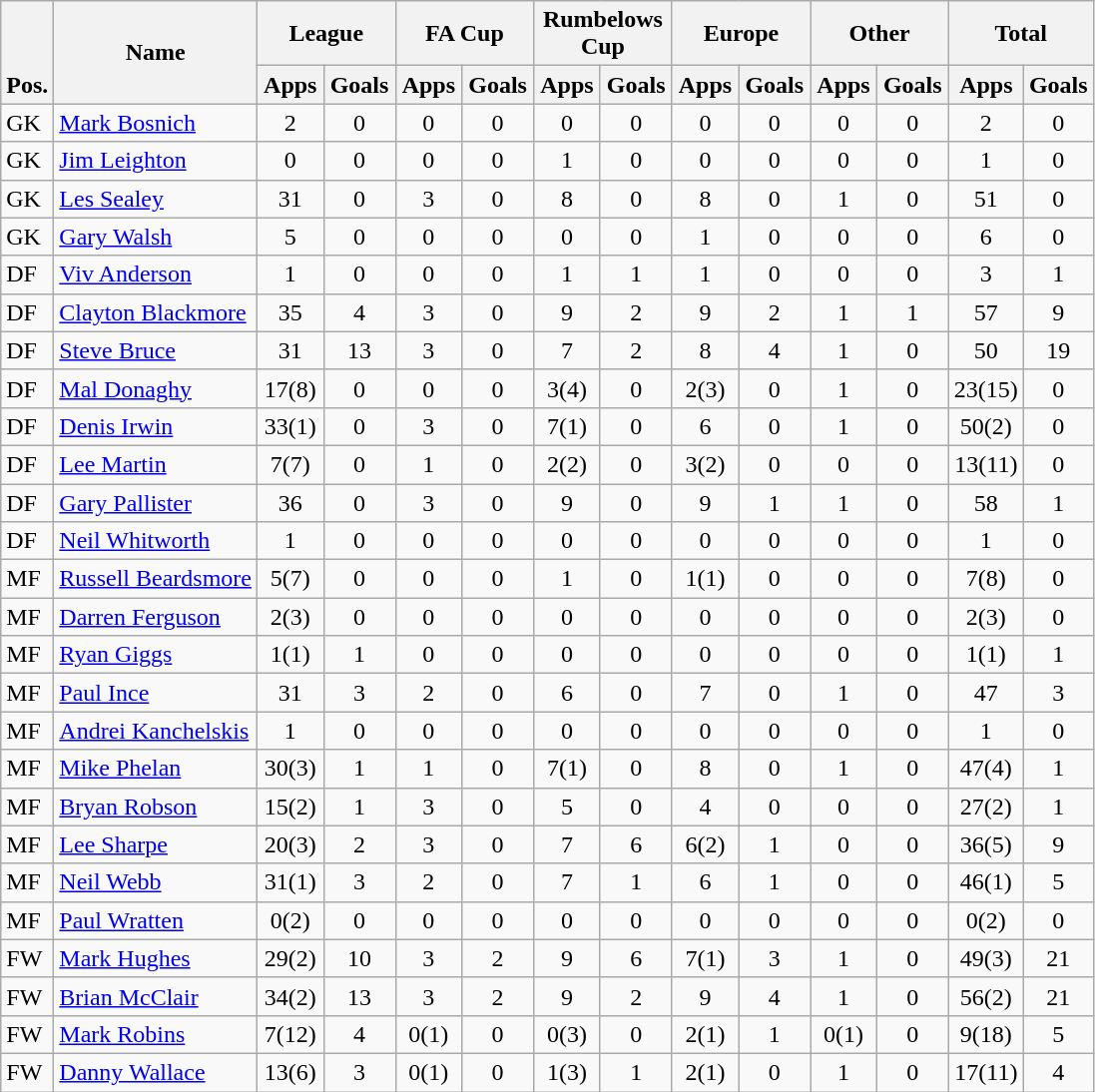<table class="wikitable" style="text-align:center">
<tr>
<th rowspan="2" valign="bottom">Pos.</th>
<th rowspan="2">Name</th>
<th colspan="2" width="85">League</th>
<th colspan="2" width="85">FA Cup</th>
<th colspan="2" width="85">Rumbelows Cup</th>
<th colspan="2" width="85">Europe</th>
<th colspan="2" width="85">Other</th>
<th colspan="2" width="85">Total</th>
</tr>
<tr>
<th>Apps</th>
<th>Goals</th>
<th>Apps</th>
<th>Goals</th>
<th>Apps</th>
<th>Goals</th>
<th>Apps</th>
<th>Goals</th>
<th>Apps</th>
<th>Goals</th>
<th>Apps</th>
<th>Goals</th>
</tr>
<tr>
<td align="left">GK</td>
<td align="left"> <a href='#'>Mark Bosnich</a></td>
<td>2</td>
<td>0</td>
<td>0</td>
<td>0</td>
<td>0</td>
<td>0</td>
<td>0</td>
<td>0</td>
<td>0</td>
<td>0</td>
<td>2</td>
<td>0</td>
</tr>
<tr>
<td align="left">GK</td>
<td align="left"> <a href='#'>Jim Leighton</a></td>
<td>0</td>
<td>0</td>
<td>0</td>
<td>0</td>
<td>1</td>
<td>0</td>
<td>0</td>
<td>0</td>
<td>0</td>
<td>0</td>
<td>1</td>
<td>0</td>
</tr>
<tr>
<td align="left">GK</td>
<td align="left"> <a href='#'>Les Sealey</a></td>
<td>31</td>
<td>0</td>
<td>3</td>
<td>0</td>
<td>8</td>
<td>0</td>
<td>8</td>
<td>0</td>
<td>1</td>
<td>0</td>
<td>51</td>
<td>0</td>
</tr>
<tr>
<td align="left">GK</td>
<td align="left"> <a href='#'>Gary Walsh</a></td>
<td>5</td>
<td>0</td>
<td>0</td>
<td>0</td>
<td>0</td>
<td>0</td>
<td>1</td>
<td>0</td>
<td>0</td>
<td>0</td>
<td>6</td>
<td>0</td>
</tr>
<tr>
<td align="left">DF</td>
<td align="left"> <a href='#'>Viv Anderson</a></td>
<td>1</td>
<td>0</td>
<td>0</td>
<td>0</td>
<td>1</td>
<td>1</td>
<td>1</td>
<td>0</td>
<td>0</td>
<td>0</td>
<td>3</td>
<td>1</td>
</tr>
<tr>
<td align="left">DF</td>
<td align="left"> <a href='#'>Clayton Blackmore</a></td>
<td>35</td>
<td>4</td>
<td>3</td>
<td>0</td>
<td>9</td>
<td>2</td>
<td>9</td>
<td>2</td>
<td>1</td>
<td>1</td>
<td>57</td>
<td>9</td>
</tr>
<tr>
<td align="left">DF</td>
<td align="left"> <a href='#'>Steve Bruce</a></td>
<td>31</td>
<td>13</td>
<td>3</td>
<td>0</td>
<td>7</td>
<td>2</td>
<td>8</td>
<td>4</td>
<td>1</td>
<td>0</td>
<td>50</td>
<td>19</td>
</tr>
<tr>
<td align="left">DF</td>
<td align="left"> <a href='#'>Mal Donaghy</a></td>
<td>17(8)</td>
<td>0</td>
<td>0</td>
<td>0</td>
<td>3(4)</td>
<td>0</td>
<td>2(3)</td>
<td>0</td>
<td>1</td>
<td>0</td>
<td>23(15)</td>
<td>0</td>
</tr>
<tr>
<td align="left">DF</td>
<td align="left"> <a href='#'>Denis Irwin</a></td>
<td>33(1)</td>
<td>0</td>
<td>3</td>
<td>0</td>
<td>7(1)</td>
<td>0</td>
<td>6</td>
<td>0</td>
<td>1</td>
<td>0</td>
<td>50(2)</td>
<td>0</td>
</tr>
<tr>
<td align="left">DF</td>
<td align="left"> <a href='#'>Lee Martin</a></td>
<td>7(7)</td>
<td>0</td>
<td>1</td>
<td>0</td>
<td>2(2)</td>
<td>0</td>
<td>3(2)</td>
<td>0</td>
<td>0</td>
<td>0</td>
<td>13(11)</td>
<td>0</td>
</tr>
<tr>
<td align="left">DF</td>
<td align="left"> <a href='#'>Gary Pallister</a></td>
<td>36</td>
<td>0</td>
<td>3</td>
<td>0</td>
<td>9</td>
<td>0</td>
<td>9</td>
<td>1</td>
<td>1</td>
<td>0</td>
<td>58</td>
<td>1</td>
</tr>
<tr>
<td align="left">DF</td>
<td align="left"> <a href='#'>Neil Whitworth</a></td>
<td>1</td>
<td>0</td>
<td>0</td>
<td>0</td>
<td>0</td>
<td>0</td>
<td>0</td>
<td>0</td>
<td>0</td>
<td>0</td>
<td>1</td>
<td>0</td>
</tr>
<tr>
<td align="left">MF</td>
<td align="left"> <a href='#'>Russell Beardsmore</a></td>
<td>5(7)</td>
<td>0</td>
<td>0</td>
<td>0</td>
<td>1</td>
<td>0</td>
<td>1(1)</td>
<td>0</td>
<td>0</td>
<td>0</td>
<td>7(8)</td>
<td>0</td>
</tr>
<tr>
<td align="left">MF</td>
<td align="left"> <a href='#'>Darren Ferguson</a></td>
<td>2(3)</td>
<td>0</td>
<td>0</td>
<td>0</td>
<td>0</td>
<td>0</td>
<td>0</td>
<td>0</td>
<td>0</td>
<td>0</td>
<td>2(3)</td>
<td>0</td>
</tr>
<tr>
<td align="left">MF</td>
<td align="left"> <a href='#'>Ryan Giggs</a></td>
<td>1(1)</td>
<td>1</td>
<td>0</td>
<td>0</td>
<td>0</td>
<td>0</td>
<td>0</td>
<td>0</td>
<td>0</td>
<td>0</td>
<td>1(1)</td>
<td>1</td>
</tr>
<tr>
<td align="left">MF</td>
<td align="left"> <a href='#'>Paul Ince</a></td>
<td>31</td>
<td>3</td>
<td>2</td>
<td>0</td>
<td>6</td>
<td>0</td>
<td>7</td>
<td>0</td>
<td>1</td>
<td>0</td>
<td>47</td>
<td>3</td>
</tr>
<tr>
<td align="left">MF</td>
<td align="left"> <a href='#'>Andrei Kanchelskis</a></td>
<td>1</td>
<td>0</td>
<td>0</td>
<td>0</td>
<td>0</td>
<td>0</td>
<td>0</td>
<td>0</td>
<td>0</td>
<td>0</td>
<td>1</td>
<td>0</td>
</tr>
<tr>
<td align="left">MF</td>
<td align="left"> <a href='#'>Mike Phelan</a></td>
<td>30(3)</td>
<td>1</td>
<td>1</td>
<td>0</td>
<td>7(1)</td>
<td>0</td>
<td>8</td>
<td>0</td>
<td>1</td>
<td>0</td>
<td>47(4)</td>
<td>1</td>
</tr>
<tr>
<td align="left">MF</td>
<td align="left"> <a href='#'>Bryan Robson</a></td>
<td>15(2)</td>
<td>1</td>
<td>3</td>
<td>0</td>
<td>5</td>
<td>0</td>
<td>4</td>
<td>0</td>
<td>0</td>
<td>0</td>
<td>27(2)</td>
<td>1</td>
</tr>
<tr>
<td align="left">MF</td>
<td align="left"> <a href='#'>Lee Sharpe</a></td>
<td>20(3)</td>
<td>2</td>
<td>3</td>
<td>0</td>
<td>7</td>
<td>6</td>
<td>6(2)</td>
<td>1</td>
<td>0</td>
<td>0</td>
<td>36(5)</td>
<td>9</td>
</tr>
<tr>
<td align="left">MF</td>
<td align="left"> <a href='#'>Neil Webb</a></td>
<td>31(1)</td>
<td>3</td>
<td>2</td>
<td>0</td>
<td>7</td>
<td>1</td>
<td>6</td>
<td>1</td>
<td>0</td>
<td>0</td>
<td>46(1)</td>
<td>5</td>
</tr>
<tr>
<td align="left">MF</td>
<td align="left"> <a href='#'>Paul Wratten</a></td>
<td>0(2)</td>
<td>0</td>
<td>0</td>
<td>0</td>
<td>0</td>
<td>0</td>
<td>0</td>
<td>0</td>
<td>0</td>
<td>0</td>
<td>0(2)</td>
<td>0</td>
</tr>
<tr>
<td align="left">FW</td>
<td align="left"> <a href='#'>Mark Hughes</a></td>
<td>29(2)</td>
<td>10</td>
<td>3</td>
<td>2</td>
<td>9</td>
<td>6</td>
<td>7(1)</td>
<td>3</td>
<td>1</td>
<td>0</td>
<td>49(3)</td>
<td>21</td>
</tr>
<tr>
<td align="left">FW</td>
<td align="left"> <a href='#'>Brian McClair</a></td>
<td>34(2)</td>
<td>13</td>
<td>3</td>
<td>2</td>
<td>9</td>
<td>2</td>
<td>9</td>
<td>4</td>
<td>1</td>
<td>0</td>
<td>56(2)</td>
<td>21</td>
</tr>
<tr>
<td align="left">FW</td>
<td align="left"> <a href='#'>Mark Robins</a></td>
<td>7(12)</td>
<td>4</td>
<td>0(1)</td>
<td>0</td>
<td>0(3)</td>
<td>0</td>
<td>2(1)</td>
<td>1</td>
<td>0(1)</td>
<td>0</td>
<td>9(18)</td>
<td>5</td>
</tr>
<tr>
<td align="left">FW</td>
<td align="left"> <a href='#'>Danny Wallace</a></td>
<td>13(6)</td>
<td>3</td>
<td>0(1)</td>
<td>0</td>
<td>1(3)</td>
<td>1</td>
<td>2(1)</td>
<td>0</td>
<td>1</td>
<td>0</td>
<td>17(11)</td>
<td>4</td>
</tr>
</table>
